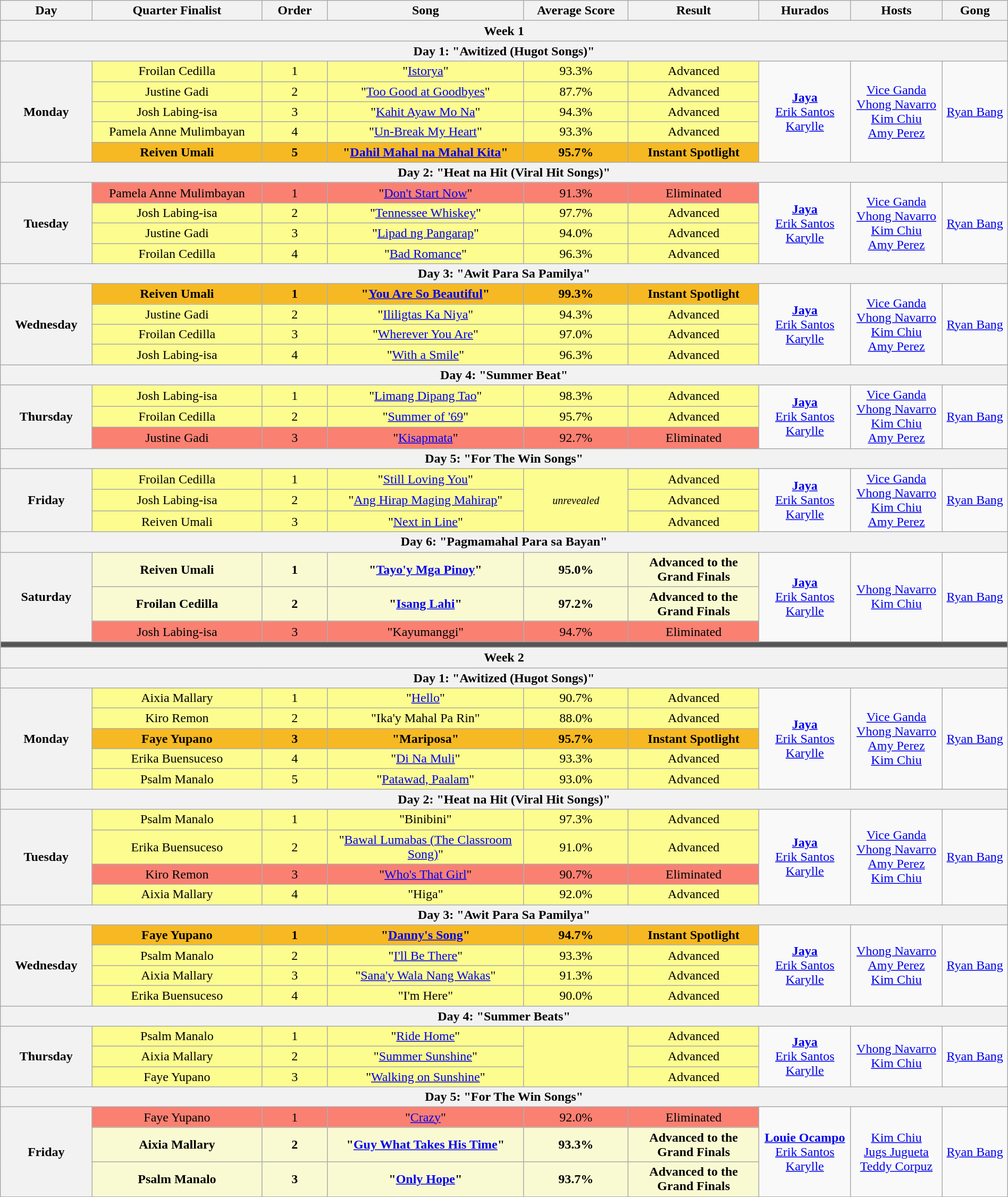<table class="wikitable mw-collapsible mw-collapsed" style="text-align:center; width:100%;">
<tr>
<th width="07%">Day</th>
<th width="13%">Quarter Finalist</th>
<th width="05%">Order</th>
<th width="15%">Song</th>
<th width="08%">Average Score</th>
<th width="10%">Result</th>
<th width="07%">Hurados</th>
<th width="07%">Hosts</th>
<th width="05%">Gong</th>
</tr>
<tr>
<th colspan="9">Week 1</th>
</tr>
<tr>
<th colspan="9">Day 1: "Awitized (Hugot Songs)"</th>
</tr>
<tr>
<th rowspan="5">Monday<br><small></small></th>
<td style="background-color:#FDFC8F;">Froilan Cedilla</td>
<td style="background-color:#FDFC8F;">1</td>
<td style="background-color:#FDFC8F;">"<a href='#'>Istorya</a>"</td>
<td style="background-color:#FDFC8F;">93.3%</td>
<td style="background-color:#FDFC8F;">Advanced</td>
<td rowspan="5"><a href='#'><strong>Jaya</strong></a><br><a href='#'>Erik Santos</a><br><a href='#'>Karylle</a></td>
<td rowspan="5"><a href='#'>Vice Ganda</a><br><a href='#'>Vhong Navarro</a><br><a href='#'>Kim Chiu</a><br><a href='#'>Amy Perez</a></td>
<td rowspan="5"><a href='#'>Ryan Bang</a></td>
</tr>
<tr>
<td style="background-color:#FDFC8F;">Justine Gadi</td>
<td style="background-color:#FDFC8F;">2</td>
<td style="background-color:#FDFC8F;">"<a href='#'>Too Good at Goodbyes</a>"</td>
<td style="background-color:#FDFC8F;">87.7%</td>
<td style="background-color:#FDFC8F;">Advanced</td>
</tr>
<tr>
<td style="background-color:#FDFC8F;">Josh Labing-isa</td>
<td style="background-color:#FDFC8F;">3</td>
<td style="background-color:#FDFC8F;">"<a href='#'>Kahit Ayaw Mo Na</a>"</td>
<td style="background-color:#FDFC8F;">94.3%</td>
<td style="background-color:#FDFC8F;">Advanced</td>
</tr>
<tr>
<td style="background-color:#FDFC8F;">Pamela Anne Mulimbayan</td>
<td style="background-color:#FDFC8F;">4</td>
<td style="background-color:#FDFC8F;">"<a href='#'>Un-Break My Heart</a>"</td>
<td style="background-color:#FDFC8F;">93.3%</td>
<td style="background-color:#FDFC8F;">Advanced</td>
</tr>
<tr>
<td style="background-color:#F6B923;"><strong>Reiven Umali</strong></td>
<td style="background-color:#F6B923;"><strong>5</strong></td>
<td style="background-color:#F6B923;"><strong>"<a href='#'>Dahil Mahal na Mahal Kita</a>"</strong></td>
<td style="background-color:#F6B923;"><strong>95.7%</strong></td>
<td style="background-color:#F6B923;"><strong>Instant Spotlight</strong></td>
</tr>
<tr>
<th colspan="9">Day 2: "Heat na Hit (Viral Hit Songs)"</th>
</tr>
<tr>
<th rowspan="4">Tuesday<br><small></small></th>
<td style="background-color:salmon;">Pamela Anne Mulimbayan</td>
<td style="background-color:salmon;">1</td>
<td style="background-color:salmon;">"<a href='#'>Don't Start Now</a>"</td>
<td style="background-color:salmon;">91.3%</td>
<td style="background-color:salmon;">Eliminated</td>
<td rowspan="4"><a href='#'><strong>Jaya</strong></a><br><a href='#'>Erik Santos</a><br><a href='#'>Karylle</a></td>
<td rowspan="4"><a href='#'>Vice Ganda</a><br><a href='#'>Vhong Navarro</a><br><a href='#'>Kim Chiu</a><br><a href='#'>Amy Perez</a></td>
<td rowspan="4"><a href='#'>Ryan Bang</a></td>
</tr>
<tr>
<td style="background-color:#FDFC8F;">Josh Labing-isa</td>
<td style="background-color:#FDFC8F;">2</td>
<td style="background-color:#FDFC8F;">"<a href='#'>Tennessee Whiskey</a>"</td>
<td style="background-color:#FDFC8F;">97.7%</td>
<td style="background-color:#FDFC8F;">Advanced</td>
</tr>
<tr>
<td style="background-color:#FDFC8F;">Justine Gadi</td>
<td style="background-color:#FDFC8F;">3</td>
<td style="background-color:#FDFC8F;">"<a href='#'>Lipad ng Pangarap</a>"</td>
<td style="background-color:#FDFC8F;">94.0%</td>
<td style="background-color:#FDFC8F;">Advanced</td>
</tr>
<tr>
<td style="background-color:#FDFC8F;">Froilan Cedilla</td>
<td style="background-color:#FDFC8F;">4</td>
<td style="background-color:#FDFC8F;">"<a href='#'>Bad Romance</a>"</td>
<td style="background-color:#FDFC8F;">96.3%</td>
<td style="background-color:#FDFC8F;">Advanced</td>
</tr>
<tr>
<th colspan="9">Day 3: "Awit Para Sa Pamilya"</th>
</tr>
<tr>
<th rowspan="4">Wednesday<br><small></small></th>
<td style="background-color:#F6B923;"><strong>Reiven Umali</strong></td>
<td style="background-color:#F6B923;"><strong>1</strong></td>
<td style="background-color:#F6B923;"><strong>"<a href='#'>You Are So Beautiful</a>"</strong></td>
<td style="background-color:#F6B923;"><strong>99.3%</strong></td>
<td style="background-color:#F6B923;"><strong>Instant Spotlight</strong></td>
<td rowspan="4"><a href='#'><strong>Jaya</strong></a><br><a href='#'>Erik Santos</a><br><a href='#'>Karylle</a></td>
<td rowspan="4"><a href='#'>Vice Ganda</a><br><a href='#'>Vhong Navarro</a><br><a href='#'>Kim Chiu</a><br><a href='#'>Amy Perez</a></td>
<td rowspan="4"><a href='#'>Ryan Bang</a></td>
</tr>
<tr>
<td style="background-color:#FDFC8F;">Justine Gadi</td>
<td style="background-color:#FDFC8F;">2</td>
<td style="background-color:#FDFC8F;">"<a href='#'>Ililigtas Ka Niya</a>"</td>
<td style="background-color:#FDFC8F;">94.3%</td>
<td style="background-color:#FDFC8F;">Advanced</td>
</tr>
<tr>
<td style="background-color:#FDFC8F;">Froilan Cedilla</td>
<td style="background-color:#FDFC8F;">3</td>
<td style="background-color:#FDFC8F;">"<a href='#'>Wherever You Are</a>"</td>
<td style="background-color:#FDFC8F;">97.0%</td>
<td style="background-color:#FDFC8F;">Advanced</td>
</tr>
<tr>
<td style="background-color:#FDFC8F;">Josh Labing-isa</td>
<td style="background-color:#FDFC8F;">4</td>
<td style="background-color:#FDFC8F;">"<a href='#'>With a Smile</a>"</td>
<td style="background-color:#FDFC8F;">96.3%</td>
<td style="background-color:#FDFC8F;">Advanced</td>
</tr>
<tr>
<th colspan="9">Day 4: "Summer Beat"</th>
</tr>
<tr>
<th rowspan="3">Thursday<br><small></small></th>
<td style="background-color:#FDFC8F;">Josh Labing-isa</td>
<td style="background-color:#FDFC8F;">1</td>
<td style="background-color:#FDFC8F;">"<a href='#'>Limang Dipang Tao</a>"</td>
<td style="background-color:#FDFC8F;">98.3%</td>
<td style="background-color:#FDFC8F;">Advanced</td>
<td rowspan="3"><a href='#'><strong>Jaya</strong></a><br><a href='#'>Erik Santos</a><br><a href='#'>Karylle</a></td>
<td rowspan="3"><a href='#'>Vice Ganda</a><br><a href='#'>Vhong Navarro</a><br><a href='#'>Kim Chiu</a><br><a href='#'>Amy Perez</a></td>
<td rowspan="3"><a href='#'>Ryan Bang</a></td>
</tr>
<tr>
<td style="background-color:#FDFC8F;">Froilan Cedilla</td>
<td style="background-color:#FDFC8F;">2</td>
<td style="background-color:#FDFC8F;">"<a href='#'>Summer of '69</a>"</td>
<td style="background-color:#FDFC8F;">95.7%</td>
<td style="background-color:#FDFC8F;">Advanced</td>
</tr>
<tr>
<td style="background-color:salmon;">Justine Gadi</td>
<td style="background-color:salmon;">3</td>
<td style="background-color:salmon;">"<a href='#'>Kisapmata</a>"</td>
<td style="background-color:salmon;">92.7%</td>
<td style="background-color:salmon;">Eliminated</td>
</tr>
<tr>
<th colspan="9">Day 5: "For The Win Songs"</th>
</tr>
<tr>
<th rowspan="3">Friday<br><small></small></th>
<td style="background-color:#FDFC8F;">Froilan Cedilla</td>
<td style="background-color:#FDFC8F;">1</td>
<td style="background-color:#FDFC8F;">"<a href='#'>Still Loving You</a>"</td>
<td rowspan="3" style="background-color:#FDFC8F;"><small><em>unrevealed</em></small><br></td>
<td style="background-color:#FDFC8F;">Advanced</td>
<td rowspan="3"><a href='#'><strong>Jaya</strong></a><br><a href='#'>Erik Santos</a><br><a href='#'>Karylle</a></td>
<td rowspan="3"><a href='#'>Vice Ganda</a><br><a href='#'>Vhong Navarro</a><br><a href='#'>Kim Chiu</a><br><a href='#'>Amy Perez</a></td>
<td rowspan="3"><a href='#'>Ryan Bang</a></td>
</tr>
<tr>
<td style="background-color:#FDFC8F;">Josh Labing-isa</td>
<td style="background-color:#FDFC8F;">2</td>
<td style="background-color:#FDFC8F;">"<a href='#'>Ang Hirap Maging Mahirap</a>"</td>
<td style="background-color:#FDFC8F;">Advanced</td>
</tr>
<tr>
<td style="background-color:#FDFC8F;">Reiven Umali</td>
<td style="background-color:#FDFC8F;">3</td>
<td style="background-color:#FDFC8F;">"<a href='#'>Next in Line</a>"</td>
<td style="background-color:#FDFC8F;">Advanced</td>
</tr>
<tr>
<th colspan="9">Day 6: "Pagmamahal Para sa Bayan"</th>
</tr>
<tr>
<th rowspan="3">Saturday<br><small></small></th>
<td style="background-color:#FAFAD2;"><strong>Reiven Umali</strong></td>
<td style="background-color:#FAFAD2;"><strong>1</strong></td>
<td style="background-color:#FAFAD2;"><strong>"<a href='#'>Tayo'y Mga Pinoy</a>"</strong></td>
<td style="background-color:#FAFAD2;"><strong>95.0%</strong></td>
<td style="background-color:#FAFAD2;"><strong>Advanced to the Grand Finals</strong></td>
<td rowspan="3"><a href='#'><strong>Jaya</strong></a><br><a href='#'>Erik Santos</a><br><a href='#'>Karylle</a></td>
<td rowspan="3"><a href='#'>Vhong Navarro</a><br><a href='#'>Kim Chiu</a></td>
<td rowspan="3"><a href='#'>Ryan Bang</a></td>
</tr>
<tr>
<td style="background-color:#FAFAD2;"><strong>Froilan Cedilla</strong></td>
<td style="background-color:#FAFAD2;"><strong>2</strong></td>
<td style="background-color:#FAFAD2;"><strong>"<a href='#'>Isang Lahi</a>"</strong></td>
<td style="background-color:#FAFAD2;"><strong>97.2%</strong></td>
<td style="background-color:#FAFAD2;"><strong>Advanced to the Grand Finals</strong></td>
</tr>
<tr>
<td style="background-color:salmon;">Josh Labing-isa</td>
<td style="background-color:salmon;">3</td>
<td style="background-color:salmon;">"Kayumanggi"</td>
<td style="background-color:salmon;">94.7%</td>
<td style="background-color:salmon;">Eliminated</td>
</tr>
<tr>
<td colspan="9" style="background:#555;"></td>
</tr>
<tr>
<th colspan="9">Week 2</th>
</tr>
<tr>
<th colspan="9">Day 1: "Awitized (Hugot Songs)"</th>
</tr>
<tr>
<th rowspan="5">Monday<br><small></small></th>
<td style="background-color:#FDFC8F;">Aixia Mallary</td>
<td style="background-color:#FDFC8F;">1</td>
<td style="background-color:#FDFC8F;">"<a href='#'>Hello</a>"</td>
<td style="background-color:#FDFC8F;">90.7%</td>
<td style="background-color:#FDFC8F;">Advanced</td>
<td rowspan="5"><strong><a href='#'>Jaya</a></strong><br><a href='#'>Erik Santos</a><br><a href='#'>Karylle</a></td>
<td rowspan="5"><a href='#'>Vice Ganda</a><br><a href='#'>Vhong Navarro</a><br><a href='#'>Amy Perez</a><br><a href='#'>Kim Chiu</a></td>
<td rowspan="5"><a href='#'>Ryan Bang</a></td>
</tr>
<tr>
<td style="background-color:#FDFC8F;">Kiro Remon</td>
<td style="background-color:#FDFC8F;">2</td>
<td style="background-color:#FDFC8F;">"Ika'y Mahal Pa Rin"</td>
<td style="background-color:#FDFC8F;">88.0%</td>
<td style="background-color:#FDFC8F;">Advanced</td>
</tr>
<tr>
<td style="background-color:#F6B923;"><strong>Faye Yupano</strong></td>
<td style="background-color:#F6B923;"><strong>3</strong></td>
<td style="background-color:#F6B923;"><strong>"Mariposa"</strong></td>
<td style="background-color:#F6B923;"><strong>95.7%</strong></td>
<td style="background-color:#F6B923;"><strong>Instant Spotlight</strong></td>
</tr>
<tr>
<td style="background-color:#FDFC8F;">Erika Buensuceso</td>
<td style="background-color:#FDFC8F;">4</td>
<td style="background-color:#FDFC8F;">"<a href='#'>Di Na Muli</a>"</td>
<td style="background-color:#FDFC8F;">93.3%</td>
<td style="background-color:#FDFC8F;">Advanced</td>
</tr>
<tr>
<td style="background-color:#FDFC8F;">Psalm Manalo</td>
<td style="background-color:#FDFC8F;">5</td>
<td style="background-color:#FDFC8F;">"<a href='#'>Patawad, Paalam</a>"</td>
<td style="background-color:#FDFC8F;">93.0%</td>
<td style="background-color:#FDFC8F;">Advanced</td>
</tr>
<tr>
<th colspan="9">Day 2: "Heat na Hit (Viral Hit Songs)"</th>
</tr>
<tr>
<th rowspan="4">Tuesday<br><small></small></th>
<td style="background-color:#FDFC8F;">Psalm Manalo</td>
<td style="background-color:#FDFC8F;">1</td>
<td style="background-color:#FDFC8F;">"Binibini"</td>
<td style="background-color:#FDFC8F;">97.3%</td>
<td style="background-color:#FDFC8F;">Advanced</td>
<td rowspan="4"><strong><a href='#'>Jaya</a></strong><br><a href='#'>Erik Santos</a><br><a href='#'>Karylle</a></td>
<td rowspan="4"><a href='#'>Vice Ganda</a><br><a href='#'>Vhong Navarro</a><br><a href='#'>Amy Perez</a><br><a href='#'>Kim Chiu</a></td>
<td rowspan="4"><a href='#'>Ryan Bang</a></td>
</tr>
<tr>
<td style="background-color:#FDFC8F;">Erika Buensuceso</td>
<td style="background-color:#FDFC8F;">2</td>
<td style="background-color:#FDFC8F;">"<a href='#'>Bawal Lumabas (The Classroom Song)</a>"</td>
<td style="background-color:#FDFC8F;">91.0%</td>
<td style="background-color:#FDFC8F;">Advanced</td>
</tr>
<tr>
<td style="background-color:salmon;">Kiro Remon</td>
<td style="background-color:salmon;">3</td>
<td style="background-color:salmon;">"<a href='#'>Who's That Girl</a>"</td>
<td style="background-color:salmon;">90.7%</td>
<td style="background-color:salmon;">Eliminated</td>
</tr>
<tr>
<td style="background-color:#FDFC8F;">Aixia Mallary</td>
<td style="background-color:#FDFC8F;">4</td>
<td style="background-color:#FDFC8F;">"Higa"</td>
<td style="background-color:#FDFC8F;">92.0%</td>
<td style="background-color:#FDFC8F;">Advanced</td>
</tr>
<tr>
<th colspan="9">Day 3: "Awit Para Sa Pamilya"</th>
</tr>
<tr>
<th rowspan="4">Wednesday<br><small></small></th>
<td style="background-color:#F6B923;"><strong>Faye Yupano</strong></td>
<td style="background-color:#F6B923;"><strong>1</strong></td>
<td style="background-color:#F6B923;"><strong>"<a href='#'>Danny's Song</a>"</strong></td>
<td style="background-color:#F6B923;"><strong>94.7%</strong></td>
<td style="background-color:#F6B923;"><strong>Instant Spotlight</strong></td>
<td rowspan="4"><strong><a href='#'>Jaya</a></strong><br><a href='#'>Erik Santos</a><br><a href='#'>Karylle</a></td>
<td rowspan="4"><a href='#'>Vhong Navarro</a><br><a href='#'>Amy Perez</a><br><a href='#'>Kim Chiu</a></td>
<td rowspan="4"><a href='#'>Ryan Bang</a></td>
</tr>
<tr>
<td style="background-color:#FDFC8F;">Psalm Manalo</td>
<td style="background-color:#FDFC8F;">2</td>
<td style="background-color:#FDFC8F;">"<a href='#'>I'll Be There</a>"</td>
<td style="background-color:#FDFC8F;">93.3%</td>
<td style="background-color:#FDFC8F;">Advanced</td>
</tr>
<tr>
<td style="background-color:#FDFC8F;">Aixia Mallary</td>
<td style="background-color:#FDFC8F;">3</td>
<td style="background-color:#FDFC8F;">"<a href='#'>Sana'y Wala Nang Wakas</a>"</td>
<td style="background-color:#FDFC8F;">91.3%</td>
<td style="background-color:#FDFC8F;">Advanced</td>
</tr>
<tr>
<td style="background-color:#FDFC8F;">Erika Buensuceso</td>
<td style="background-color:#FDFC8F;">4</td>
<td style="background-color:#FDFC8F;">"I'm Here"</td>
<td style="background-color:#FDFC8F;">90.0%</td>
<td style="background-color:#FDFC8F;">Advanced</td>
</tr>
<tr>
<th colspan="9">Day 4: "Summer Beats"</th>
</tr>
<tr>
<th rowspan="3">Thursday<br><small></small></th>
<td style="background-color:#FDFC8F;">Psalm Manalo</td>
<td style="background-color:#FDFC8F;">1</td>
<td style="background-color:#FDFC8F;">"<a href='#'>Ride Home</a>"</td>
<td rowspan="3" style="background-color:#FDFC8F;"><small></small><br></td>
<td style="background-color:#FDFC8F;">Advanced</td>
<td rowspan="3"><strong><a href='#'>Jaya</a></strong><br><a href='#'>Erik Santos</a><br><a href='#'>Karylle</a></td>
<td rowspan="3"><a href='#'>Vhong Navarro</a><br><a href='#'>Kim Chiu</a></td>
<td rowspan="3"><a href='#'>Ryan Bang</a></td>
</tr>
<tr>
<td style="background-color:#FDFC8F;">Aixia Mallary</td>
<td style="background-color:#FDFC8F;">2</td>
<td style="background-color:#FDFC8F;">"<a href='#'>Summer Sunshine</a>"</td>
<td style="background-color:#FDFC8F;">Advanced</td>
</tr>
<tr>
<td style="background-color:#FDFC8F;">Faye Yupano</td>
<td style="background-color:#FDFC8F;">3</td>
<td style="background-color:#FDFC8F;">"<a href='#'>Walking on Sunshine</a>"</td>
<td style="background-color:#FDFC8F;">Advanced</td>
</tr>
<tr>
<th colspan="9">Day 5: "For The Win Songs"</th>
</tr>
<tr>
<th rowspan="3">Friday<br><small></small></th>
<td style="background-color:salmon;">Faye Yupano</td>
<td style="background-color:salmon;">1</td>
<td style="background-color:salmon;">"<a href='#'>Crazy</a>"</td>
<td style="background-color:salmon;">92.0%</td>
<td style="background-color:salmon;">Eliminated</td>
<td rowspan="3"><strong><a href='#'>Louie Ocampo</a></strong><br><a href='#'>Erik Santos</a><br><a href='#'>Karylle</a></td>
<td rowspan="3"><a href='#'>Kim Chiu</a><br><a href='#'>Jugs Jugueta</a><br><a href='#'>Teddy Corpuz</a></td>
<td rowspan="3"><a href='#'>Ryan Bang</a></td>
</tr>
<tr>
<td style="background-color:#FAFAD2;"><strong>Aixia Mallary</strong></td>
<td style="background-color:#FAFAD2;"><strong>2</strong></td>
<td style="background-color:#FAFAD2;"><strong>"<a href='#'>Guy What Takes His Time</a>"</strong></td>
<td style="background-color:#FAFAD2;"><strong>93.3%</strong></td>
<td style="background-color:#FAFAD2;"><strong>Advanced to the Grand Finals</strong></td>
</tr>
<tr>
<td style="background-color:#FAFAD2;"><strong>Psalm Manalo</strong></td>
<td style="background-color:#FAFAD2;"><strong>3</strong></td>
<td style="background-color:#FAFAD2;"><strong>"<a href='#'>Only Hope</a>"</strong></td>
<td style="background-color:#FAFAD2;"><strong>93.7%</strong></td>
<td style="background-color:#FAFAD2;"><strong>Advanced to the Grand Finals</strong></td>
</tr>
<tr>
</tr>
</table>
